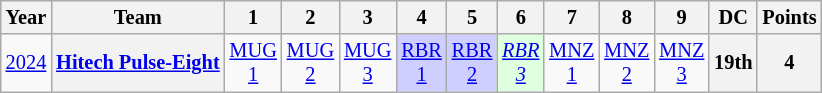<table class="wikitable" style="text-align:center; font-size:85%">
<tr>
<th>Year</th>
<th>Team</th>
<th>1</th>
<th>2</th>
<th>3</th>
<th>4</th>
<th>5</th>
<th>6</th>
<th>7</th>
<th>8</th>
<th>9</th>
<th>DC</th>
<th>Points</th>
</tr>
<tr>
<td><a href='#'>2024</a></td>
<th nowrap><a href='#'>Hitech Pulse-Eight</a></th>
<td style="background:#;"><a href='#'>MUG<br>1</a><br></td>
<td style="background:#;"><a href='#'>MUG<br>2</a><br></td>
<td style="background:#;"><a href='#'>MUG<br>3</a><br></td>
<td style="background:#CFCFFF;"><a href='#'>RBR<br>1</a><br></td>
<td style="background:#CFCFFF;"><a href='#'>RBR<br>2</a><br></td>
<td style="background:#DFFFDF;"><em><a href='#'>RBR<br>3</a></em><br></td>
<td style="background:#;"><a href='#'>MNZ<br>1</a><br></td>
<td style="background:#;"><a href='#'>MNZ<br>2</a><br></td>
<td style="background:#;"><a href='#'>MNZ<br>3</a><br></td>
<th style="background:#;">19th</th>
<th style="background:#;">4</th>
</tr>
</table>
